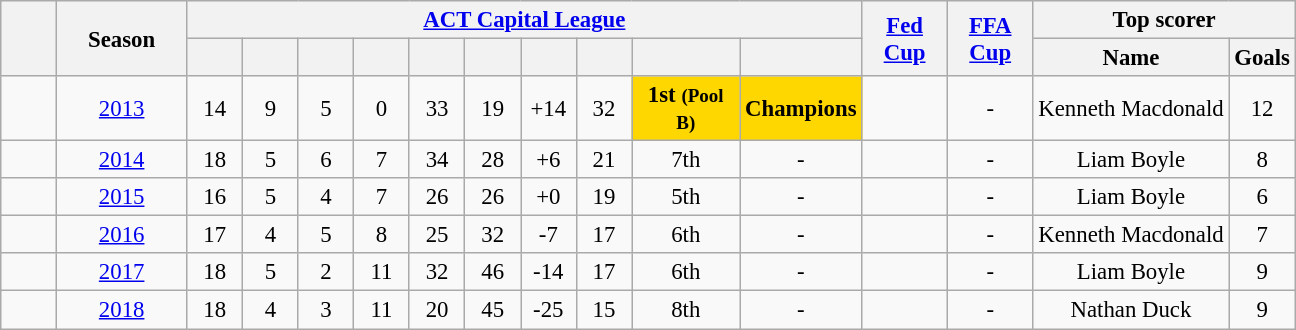<table class="wikitable" style="text-align:center;font-size:95%;">
<tr>
<th rowspan="2" style="width:30px"></th>
<th rowspan="2" style="width:80px">Season</th>
<th colspan="10"><a href='#'>ACT Capital League</a></th>
<th rowspan="2" width="50px"><a href='#'>Fed<br>Cup</a></th>
<th rowspan="2" width="50px"><a href='#'>FFA<br>Cup</a></th>
<th colspan="2">Top scorer</th>
</tr>
<tr>
<th width=30></th>
<th width=30></th>
<th width=30></th>
<th width=30></th>
<th width=30></th>
<th width=30></th>
<th width=30></th>
<th width=30></th>
<th width=65></th>
<th width=65></th>
<th>Name</th>
<th>Goals</th>
</tr>
<tr>
<td></td>
<td><a href='#'>2013</a></td>
<td>14</td>
<td>9</td>
<td>5</td>
<td>0</td>
<td>33</td>
<td>19</td>
<td>+14</td>
<td>32</td>
<td bgcolor="gold"><strong>1st <small>(Pool B)</small></strong></td>
<td bgcolor="gold"><strong>Champions</strong></td>
<td></td>
<td>-</td>
<td>Kenneth Macdonald</td>
<td>12</td>
</tr>
<tr>
<td></td>
<td><a href='#'>2014</a></td>
<td>18</td>
<td>5</td>
<td>6</td>
<td>7</td>
<td>34</td>
<td>28</td>
<td>+6</td>
<td>21</td>
<td>7th</td>
<td>-</td>
<td></td>
<td>-</td>
<td>Liam Boyle</td>
<td>8</td>
</tr>
<tr>
<td></td>
<td><a href='#'>2015</a></td>
<td>16</td>
<td>5</td>
<td>4</td>
<td>7</td>
<td>26</td>
<td>26</td>
<td>+0</td>
<td>19</td>
<td>5th</td>
<td>-</td>
<td></td>
<td>-</td>
<td>Liam Boyle</td>
<td>6</td>
</tr>
<tr>
<td></td>
<td><a href='#'>2016</a></td>
<td>17</td>
<td>4</td>
<td>5</td>
<td>8</td>
<td>25</td>
<td>32</td>
<td>-7</td>
<td>17</td>
<td>6th</td>
<td>-</td>
<td></td>
<td>-</td>
<td>Kenneth Macdonald</td>
<td>7</td>
</tr>
<tr>
<td></td>
<td><a href='#'>2017</a></td>
<td>18</td>
<td>5</td>
<td>2</td>
<td>11</td>
<td>32</td>
<td>46</td>
<td>-14</td>
<td>17</td>
<td>6th</td>
<td>-</td>
<td></td>
<td>-</td>
<td>Liam Boyle</td>
<td>9</td>
</tr>
<tr>
<td></td>
<td><a href='#'>2018</a></td>
<td>18</td>
<td>4</td>
<td>3</td>
<td>11</td>
<td>20</td>
<td>45</td>
<td>-25</td>
<td>15</td>
<td>8th</td>
<td>-</td>
<td></td>
<td>-</td>
<td>Nathan Duck</td>
<td>9</td>
</tr>
</table>
